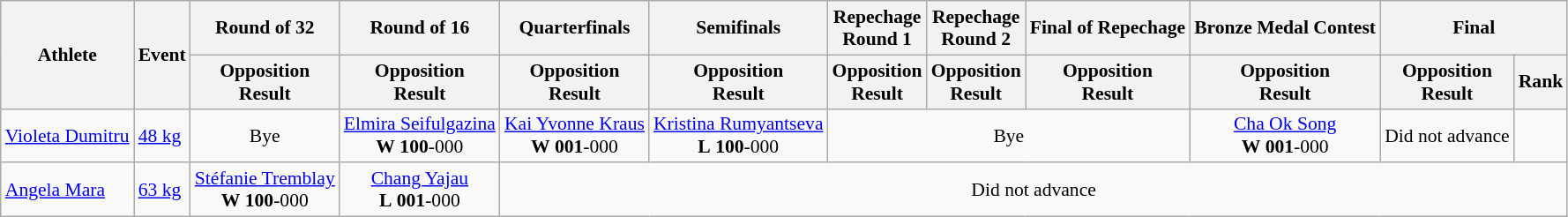<table class="wikitable" style="font-size:90%">
<tr>
<th rowspan="2">Athlete</th>
<th rowspan="2">Event</th>
<th colspan="1">Round of 32</th>
<th colspan="1">Round of 16</th>
<th colspan="1">Quarterfinals</th>
<th colspan="1">Semifinals</th>
<th colspan="1">Repechage<br>Round 1</th>
<th colspan="1">Repechage<br>Round 2</th>
<th colspan="1">Final of Repechage</th>
<th colspan="1">Bronze Medal Contest</th>
<th colspan="2">Final</th>
</tr>
<tr>
<th>Opposition<br>Result</th>
<th>Opposition<br>Result</th>
<th>Opposition<br>Result</th>
<th>Opposition<br>Result</th>
<th>Opposition<br>Result</th>
<th>Opposition<br>Result</th>
<th>Opposition<br>Result</th>
<th>Opposition<br>Result</th>
<th>Opposition<br>Result</th>
<th>Rank</th>
</tr>
<tr>
<td><a href='#'>Violeta Dumitru</a></td>
<td><a href='#'>48 kg</a></td>
<td align=center>Bye</td>
<td align=center> <a href='#'>Elmira Seifulgazina</a> <br><strong>W</strong> <strong>100</strong>-000</td>
<td align=center> <a href='#'>Kai Yvonne Kraus</a> <br><strong>W</strong> <strong>001</strong>-000</td>
<td align=center> <a href='#'>Kristina Rumyantseva</a> <br><strong>L</strong> <strong>100</strong>-000</td>
<td colspan="3" align=center>Bye</td>
<td align=center> <a href='#'>Cha Ok Song</a> <br><strong>W</strong> <strong>001</strong>-000</td>
<td align=center>Did not advance</td>
<td align=center></td>
</tr>
<tr>
<td><a href='#'>Angela Mara</a></td>
<td><a href='#'>63 kg</a></td>
<td align=center> <a href='#'>Stéfanie Tremblay</a> <br><strong>W</strong> <strong>100</strong>-000</td>
<td align=center> <a href='#'>Chang Yajau</a> <br><strong>L</strong> <strong>001</strong>-000</td>
<td colspan="8" align=center>Did not advance</td>
</tr>
</table>
